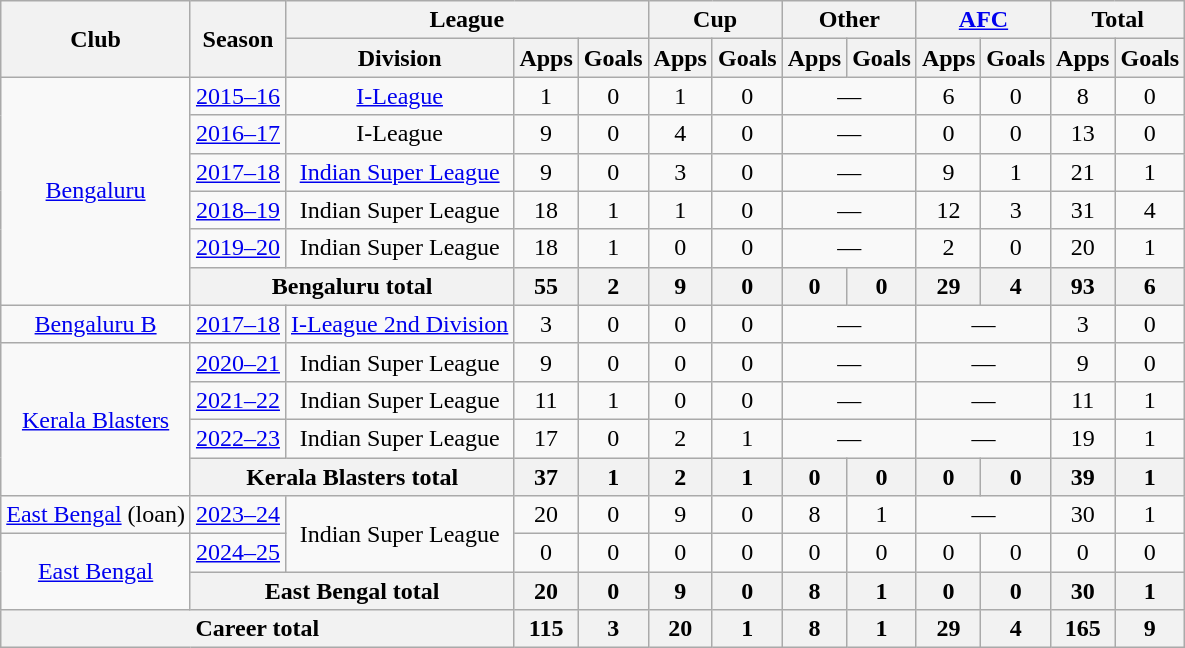<table class="wikitable" style="text-align:center">
<tr>
<th rowspan="2">Club</th>
<th rowspan="2">Season</th>
<th colspan="3">League</th>
<th colspan="2">Cup</th>
<th colspan="2">Other</th>
<th colspan="2"><a href='#'>AFC</a></th>
<th colspan="2">Total</th>
</tr>
<tr>
<th>Division</th>
<th>Apps</th>
<th>Goals</th>
<th>Apps</th>
<th>Goals</th>
<th>Apps</th>
<th>Goals</th>
<th>Apps</th>
<th>Goals</th>
<th>Apps</th>
<th>Goals</th>
</tr>
<tr>
<td rowspan="6"><a href='#'>Bengaluru</a></td>
<td><a href='#'>2015–16</a></td>
<td><a href='#'>I-League</a></td>
<td>1</td>
<td>0</td>
<td>1</td>
<td>0</td>
<td colspan="2">—</td>
<td>6</td>
<td>0</td>
<td>8</td>
<td>0</td>
</tr>
<tr>
<td><a href='#'>2016–17</a></td>
<td>I-League</td>
<td>9</td>
<td>0</td>
<td>4</td>
<td>0</td>
<td colspan="2">—</td>
<td>0</td>
<td>0</td>
<td>13</td>
<td>0</td>
</tr>
<tr>
<td><a href='#'>2017–18</a></td>
<td><a href='#'>Indian Super League</a></td>
<td>9</td>
<td>0</td>
<td>3</td>
<td>0</td>
<td colspan="2">—</td>
<td>9</td>
<td>1</td>
<td>21</td>
<td>1</td>
</tr>
<tr>
<td><a href='#'>2018–19</a></td>
<td>Indian Super League</td>
<td>18</td>
<td>1</td>
<td>1</td>
<td>0</td>
<td colspan="2">—</td>
<td>12</td>
<td>3</td>
<td>31</td>
<td>4</td>
</tr>
<tr>
<td><a href='#'>2019–20</a></td>
<td>Indian Super League</td>
<td>18</td>
<td>1</td>
<td>0</td>
<td>0</td>
<td colspan="2">—</td>
<td>2</td>
<td>0</td>
<td>20</td>
<td>1</td>
</tr>
<tr>
<th colspan="2">Bengaluru total</th>
<th>55</th>
<th>2</th>
<th>9</th>
<th>0</th>
<th>0</th>
<th>0</th>
<th>29</th>
<th>4</th>
<th>93</th>
<th>6</th>
</tr>
<tr>
<td><a href='#'>Bengaluru B</a></td>
<td><a href='#'>2017–18</a></td>
<td><a href='#'>I-League 2nd Division</a></td>
<td>3</td>
<td>0</td>
<td>0</td>
<td>0</td>
<td colspan="2">—</td>
<td colspan="2">—</td>
<td>3</td>
<td>0</td>
</tr>
<tr>
<td rowspan="4"><a href='#'>Kerala Blasters</a></td>
<td><a href='#'>2020–21</a></td>
<td>Indian Super League</td>
<td>9</td>
<td>0</td>
<td>0</td>
<td>0</td>
<td colspan="2">—</td>
<td colspan="2">—</td>
<td>9</td>
<td>0</td>
</tr>
<tr>
<td><a href='#'>2021–22</a></td>
<td>Indian Super League</td>
<td>11</td>
<td>1</td>
<td>0</td>
<td>0</td>
<td colspan="2">—</td>
<td colspan="2">—</td>
<td>11</td>
<td>1</td>
</tr>
<tr>
<td><a href='#'>2022–23</a></td>
<td>Indian Super League</td>
<td>17</td>
<td>0</td>
<td>2</td>
<td>1</td>
<td colspan="2">—</td>
<td colspan="2">—</td>
<td>19</td>
<td>1</td>
</tr>
<tr>
<th colspan="2">Kerala Blasters total</th>
<th>37</th>
<th>1</th>
<th>2</th>
<th>1</th>
<th>0</th>
<th>0</th>
<th>0</th>
<th>0</th>
<th>39</th>
<th>1</th>
</tr>
<tr>
<td rowspan="1"><a href='#'>East Bengal</a> (loan)</td>
<td><a href='#'>2023–24</a></td>
<td rowspan="2">Indian Super League</td>
<td>20</td>
<td>0</td>
<td>9</td>
<td>0</td>
<td>8</td>
<td>1</td>
<td colspan="2">—</td>
<td>30</td>
<td>1</td>
</tr>
<tr>
<td rowspan="2"><a href='#'>East Bengal</a></td>
<td><a href='#'>2024–25</a></td>
<td>0</td>
<td>0</td>
<td>0</td>
<td>0</td>
<td>0</td>
<td>0</td>
<td>0</td>
<td>0</td>
<td>0</td>
<td>0</td>
</tr>
<tr>
<th colspan="2">East Bengal total</th>
<th>20</th>
<th>0</th>
<th>9</th>
<th>0</th>
<th>8</th>
<th>1</th>
<th>0</th>
<th>0</th>
<th>30</th>
<th>1</th>
</tr>
<tr>
<th colspan="3">Career total</th>
<th>115</th>
<th>3</th>
<th>20</th>
<th>1</th>
<th>8</th>
<th>1</th>
<th>29</th>
<th>4</th>
<th>165</th>
<th>9</th>
</tr>
</table>
